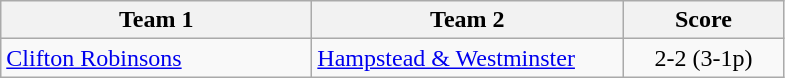<table class="wikitable" style="font-size: 100%">
<tr>
<th width=200>Team 1</th>
<th width=200>Team 2</th>
<th width=100>Score</th>
</tr>
<tr>
<td><a href='#'>Clifton Robinsons</a></td>
<td><a href='#'>Hampstead & Westminster</a></td>
<td align=center>2-2 (3-1p)</td>
</tr>
</table>
